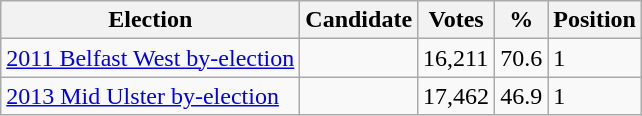<table class="wikitable sortable">
<tr>
<th>Election</th>
<th>Candidate</th>
<th>Votes</th>
<th>%</th>
<th>Position</th>
</tr>
<tr>
<td><a href='#'>2011 Belfast West by-election</a></td>
<td></td>
<td>16,211</td>
<td>70.6</td>
<td>1</td>
</tr>
<tr>
<td><a href='#'>2013 Mid Ulster by-election</a></td>
<td></td>
<td>17,462</td>
<td>46.9</td>
<td>1</td>
</tr>
</table>
